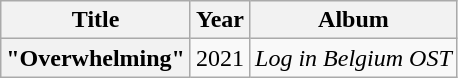<table class="wikitable plainrowheaders" style="text-align:center">
<tr>
<th scope="col">Title</th>
<th scope="col">Year</th>
<th>Album</th>
</tr>
<tr>
<th scope="row">"Overwhelming"</th>
<td>2021</td>
<td><em>Log in Belgium OST</em></td>
</tr>
</table>
